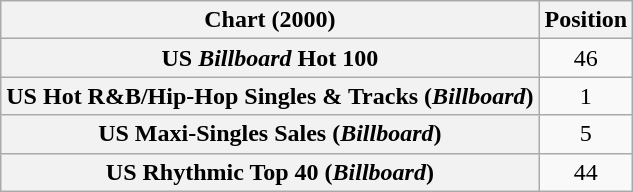<table class="wikitable sortable plainrowheaders" style="text-align:center">
<tr>
<th>Chart (2000)</th>
<th>Position</th>
</tr>
<tr>
<th scope="row">US <em>Billboard</em> Hot 100</th>
<td>46</td>
</tr>
<tr>
<th scope="row">US Hot R&B/Hip-Hop Singles & Tracks (<em>Billboard</em>)</th>
<td>1</td>
</tr>
<tr>
<th scope="row">US Maxi-Singles Sales (<em>Billboard</em>)</th>
<td>5</td>
</tr>
<tr>
<th scope="row">US Rhythmic Top 40 (<em>Billboard</em>)</th>
<td>44</td>
</tr>
</table>
